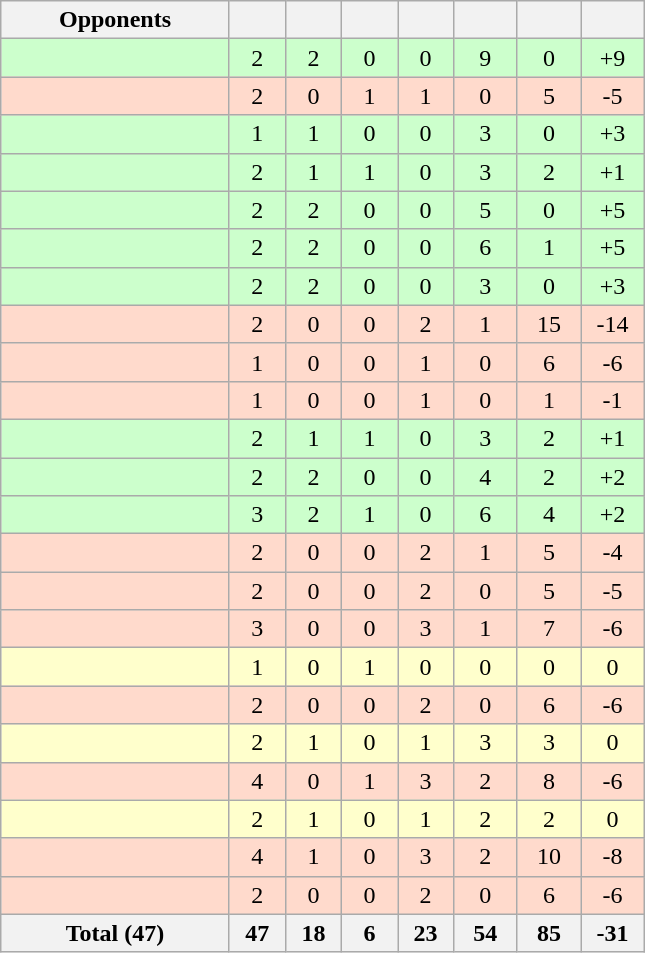<table class="wikitable sortable" style="text-align: center; font-size: 100%;">
<tr style="color:black;">
<th style="width:145px;">Opponents</th>
<th width=30></th>
<th width=30></th>
<th width=30></th>
<th width=30></th>
<th width=35></th>
<th width=35></th>
<th width=35></th>
</tr>
<tr bgcolor="#CCFFCC">
<td style="text-align: left;"></td>
<td>2</td>
<td>2</td>
<td>0</td>
<td>0</td>
<td>9</td>
<td>0</td>
<td>+9</td>
</tr>
<tr bgcolor="#FFDACC">
<td style="text-align: left;"></td>
<td>2</td>
<td>0</td>
<td>1</td>
<td>1</td>
<td>0</td>
<td>5</td>
<td>-5</td>
</tr>
<tr bgcolor="#CCFFCC">
<td style="text-align: left;"></td>
<td>1</td>
<td>1</td>
<td>0</td>
<td>0</td>
<td>3</td>
<td>0</td>
<td>+3</td>
</tr>
<tr bgcolor="#CCFFCC">
<td style="text-align: left;"></td>
<td>2</td>
<td>1</td>
<td>1</td>
<td>0</td>
<td>3</td>
<td>2</td>
<td>+1</td>
</tr>
<tr bgcolor="#CCFFCC">
<td style="text-align: left;"></td>
<td>2</td>
<td>2</td>
<td>0</td>
<td>0</td>
<td>5</td>
<td>0</td>
<td>+5</td>
</tr>
<tr bgcolor="#CCFFCC">
<td style="text-align: left;"></td>
<td>2</td>
<td>2</td>
<td>0</td>
<td>0</td>
<td>6</td>
<td>1</td>
<td>+5</td>
</tr>
<tr bgcolor="#CCFFCC">
<td style="text-align: left;"></td>
<td>2</td>
<td>2</td>
<td>0</td>
<td>0</td>
<td>3</td>
<td>0</td>
<td>+3</td>
</tr>
<tr bgcolor="#FFDACC">
<td style="text-align: left;"></td>
<td>2</td>
<td>0</td>
<td>0</td>
<td>2</td>
<td>1</td>
<td>15</td>
<td>-14</td>
</tr>
<tr bgcolor="#FFDACC">
<td style="text-align: left;"></td>
<td>1</td>
<td>0</td>
<td>0</td>
<td>1</td>
<td>0</td>
<td>6</td>
<td>-6</td>
</tr>
<tr bgcolor="#FFDACC">
<td style="text-align: left;"></td>
<td>1</td>
<td>0</td>
<td>0</td>
<td>1</td>
<td>0</td>
<td>1</td>
<td>-1</td>
</tr>
<tr bgcolor="#CCFFCC">
<td style="text-align: left;"></td>
<td>2</td>
<td>1</td>
<td>1</td>
<td>0</td>
<td>3</td>
<td>2</td>
<td>+1</td>
</tr>
<tr bgcolor="#CCFFCC">
<td style="text-align: left;"></td>
<td>2</td>
<td>2</td>
<td>0</td>
<td>0</td>
<td>4</td>
<td>2</td>
<td>+2</td>
</tr>
<tr bgcolor="#CCFFCC">
<td style="text-align: left;"></td>
<td>3</td>
<td>2</td>
<td>1</td>
<td>0</td>
<td>6</td>
<td>4</td>
<td>+2</td>
</tr>
<tr bgcolor="#FFDACC">
<td style="text-align: left;"></td>
<td>2</td>
<td>0</td>
<td>0</td>
<td>2</td>
<td>1</td>
<td>5</td>
<td>-4</td>
</tr>
<tr bgcolor="#FFDACC">
<td style="text-align: left;"></td>
<td>2</td>
<td>0</td>
<td>0</td>
<td>2</td>
<td>0</td>
<td>5</td>
<td>-5</td>
</tr>
<tr bgcolor="#FFDACC">
<td style="text-align: left;"></td>
<td>3</td>
<td>0</td>
<td>0</td>
<td>3</td>
<td>1</td>
<td>7</td>
<td>-6</td>
</tr>
<tr bgcolor="#FFFFCC">
<td style="text-align: left;"></td>
<td>1</td>
<td>0</td>
<td>1</td>
<td>0</td>
<td>0</td>
<td>0</td>
<td>0</td>
</tr>
<tr bgcolor="#FFDACC">
<td style="text-align: left;"></td>
<td>2</td>
<td>0</td>
<td>0</td>
<td>2</td>
<td>0</td>
<td>6</td>
<td>-6</td>
</tr>
<tr bgcolor="#FFFFCC">
<td style="text-align: left;"></td>
<td>2</td>
<td>1</td>
<td>0</td>
<td>1</td>
<td>3</td>
<td>3</td>
<td>0</td>
</tr>
<tr bgcolor="#FFDACC">
<td style="text-align: left;"></td>
<td>4</td>
<td>0</td>
<td>1</td>
<td>3</td>
<td>2</td>
<td>8</td>
<td>-6</td>
</tr>
<tr bgcolor="#FFFFCC">
<td style="text-align: left;"></td>
<td>2</td>
<td>1</td>
<td>0</td>
<td>1</td>
<td>2</td>
<td>2</td>
<td>0</td>
</tr>
<tr bgcolor="#FFDACC">
<td style="text-align: left;"></td>
<td>4</td>
<td>1</td>
<td>0</td>
<td>3</td>
<td>2</td>
<td>10</td>
<td>-8</td>
</tr>
<tr bgcolor="#FFDACC">
<td style="text-align: left;"></td>
<td>2</td>
<td>0</td>
<td>0</td>
<td>2</td>
<td>0</td>
<td>6</td>
<td>-6</td>
</tr>
<tr>
<th>Total (47)</th>
<th>47</th>
<th>18</th>
<th>6</th>
<th>23</th>
<th>54</th>
<th>85</th>
<th>-31</th>
</tr>
</table>
